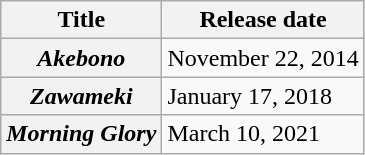<table class="wikitable plainrowheaders">
<tr>
<th scope="col">Title</th>
<th scope="col">Release date</th>
</tr>
<tr>
<th scope="row"><em>Akebono</em></th>
<td>November 22, 2014</td>
</tr>
<tr>
<th scope="row"><em>Zawameki</em></th>
<td>January 17, 2018</td>
</tr>
<tr>
<th scope="row"><em>Morning Glory</em></th>
<td>March 10, 2021</td>
</tr>
</table>
